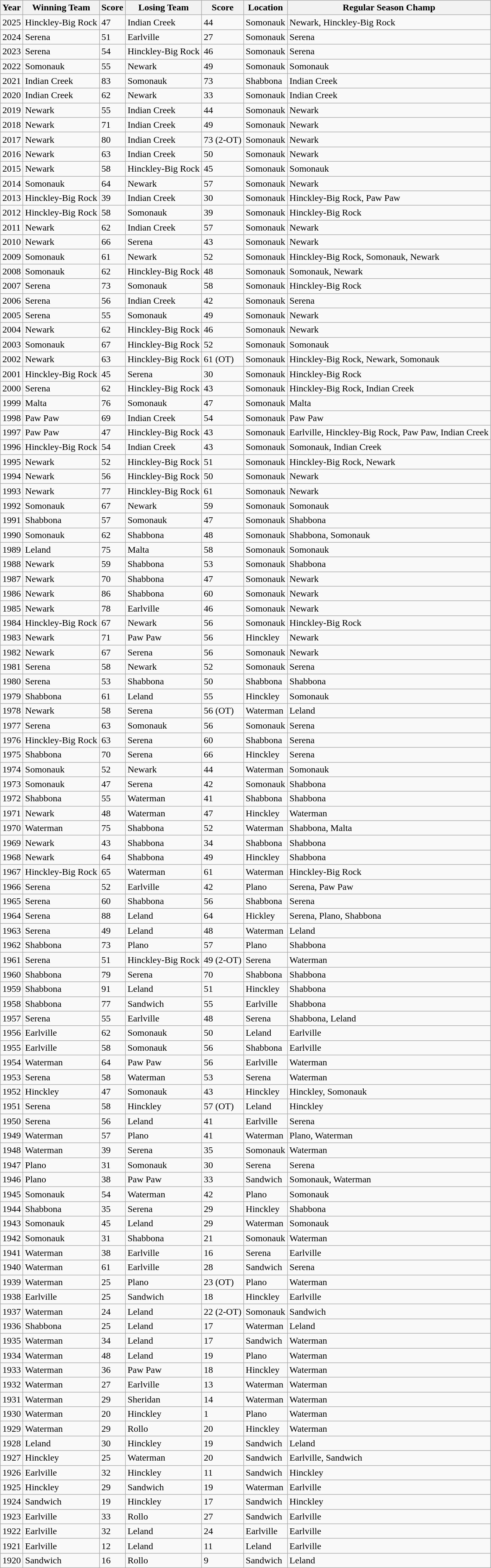<table class="wikitable sortable">
<tr>
<th>Year</th>
<th>Winning Team</th>
<th>Score</th>
<th>Losing Team</th>
<th>Score</th>
<th>Location</th>
<th>Regular Season Champ</th>
</tr>
<tr>
<td>2025</td>
<td>Hinckley-Big Rock</td>
<td>47</td>
<td>Indian Creek</td>
<td>44</td>
<td>Somonauk</td>
<td>Newark, Hinckley-Big Rock</td>
</tr>
<tr>
<td>2024</td>
<td>Serena</td>
<td>51</td>
<td>Earlville</td>
<td>27</td>
<td>Somonauk</td>
<td>Serena</td>
</tr>
<tr>
<td>2023</td>
<td>Serena</td>
<td>54</td>
<td>Hinckley-Big Rock</td>
<td>46</td>
<td>Somonauk</td>
<td>Serena</td>
</tr>
<tr>
<td>2022</td>
<td>Somonauk</td>
<td>55</td>
<td>Newark</td>
<td>49</td>
<td>Somonauk</td>
<td>Somonauk</td>
</tr>
<tr>
<td>2021</td>
<td>Indian Creek</td>
<td>83</td>
<td>Somonauk</td>
<td>73</td>
<td>Shabbona</td>
<td>Indian Creek</td>
</tr>
<tr>
<td>2020</td>
<td>Indian Creek</td>
<td>62</td>
<td>Newark</td>
<td>33</td>
<td>Somonauk</td>
<td>Indian Creek</td>
</tr>
<tr>
<td>2019</td>
<td>Newark</td>
<td>55</td>
<td>Indian Creek</td>
<td>44</td>
<td>Somonauk</td>
<td>Newark</td>
</tr>
<tr>
<td>2018</td>
<td>Newark</td>
<td>71</td>
<td>Indian Creek</td>
<td>49</td>
<td>Somonauk</td>
<td>Newark</td>
</tr>
<tr>
<td>2017</td>
<td>Newark</td>
<td>80</td>
<td>Indian Creek</td>
<td>73 (2-OT)</td>
<td>Somonauk</td>
<td>Newark</td>
</tr>
<tr>
<td>2016</td>
<td>Newark</td>
<td>63</td>
<td>Indian Creek</td>
<td>50</td>
<td>Somonauk</td>
<td>Newark</td>
</tr>
<tr>
<td>2015</td>
<td>Newark</td>
<td>58</td>
<td>Hinckley-Big Rock</td>
<td>45</td>
<td>Somonauk</td>
<td>Somonauk</td>
</tr>
<tr>
<td>2014</td>
<td>Somonauk</td>
<td>64</td>
<td>Newark</td>
<td>57</td>
<td>Somonauk</td>
<td>Newark</td>
</tr>
<tr>
<td>2013</td>
<td>Hinckley-Big Rock</td>
<td>39</td>
<td>Indian Creek</td>
<td>30</td>
<td>Somonauk</td>
<td>Hinckley-Big Rock, Paw Paw</td>
</tr>
<tr>
<td>2012</td>
<td>Hinckley-Big Rock</td>
<td>58</td>
<td>Somonauk</td>
<td>39</td>
<td>Somonauk</td>
<td>Hinckley-Big Rock</td>
</tr>
<tr>
<td>2011</td>
<td>Newark</td>
<td>62</td>
<td>Indian Creek</td>
<td>57</td>
<td>Somonauk</td>
<td>Newark</td>
</tr>
<tr>
<td>2010</td>
<td>Newark</td>
<td>66</td>
<td>Serena</td>
<td>43</td>
<td>Somonauk</td>
<td>Newark</td>
</tr>
<tr>
<td>2009</td>
<td>Somonauk</td>
<td>61</td>
<td>Newark</td>
<td>52</td>
<td>Somonauk</td>
<td>Hinckley-Big Rock, Somonauk, Newark</td>
</tr>
<tr>
<td>2008</td>
<td>Somonauk</td>
<td>62</td>
<td>Hinckley-Big Rock</td>
<td>48</td>
<td>Somonauk</td>
<td>Somonauk, Newark</td>
</tr>
<tr>
<td>2007</td>
<td>Serena</td>
<td>73</td>
<td>Somonauk</td>
<td>58</td>
<td>Somonauk</td>
<td>Hinckley-Big Rock</td>
</tr>
<tr>
<td>2006</td>
<td>Serena</td>
<td>56</td>
<td>Indian Creek</td>
<td>42</td>
<td>Somonauk</td>
<td>Serena</td>
</tr>
<tr>
<td>2005</td>
<td>Serena</td>
<td>55</td>
<td>Somonauk</td>
<td>49</td>
<td>Somonauk</td>
<td>Newark</td>
</tr>
<tr>
<td>2004</td>
<td>Newark</td>
<td>62</td>
<td>Hinckley-Big Rock</td>
<td>46</td>
<td>Somonauk</td>
<td>Newark</td>
</tr>
<tr>
<td>2003</td>
<td>Somonauk</td>
<td>67</td>
<td>Hinckley-Big Rock</td>
<td>52</td>
<td>Somonauk</td>
<td>Somonauk</td>
</tr>
<tr>
<td>2002</td>
<td>Newark</td>
<td>63</td>
<td>Hinckley-Big Rock</td>
<td>61 (OT)</td>
<td>Somonauk</td>
<td>Hinckley-Big Rock, Newark, Somonauk</td>
</tr>
<tr>
<td>2001</td>
<td>Hinckley-Big Rock</td>
<td>45</td>
<td>Serena</td>
<td>30</td>
<td>Somonauk</td>
<td>Hinckley-Big Rock</td>
</tr>
<tr>
<td>2000</td>
<td>Serena</td>
<td>62</td>
<td>Hinckley-Big Rock</td>
<td>43</td>
<td>Somonauk</td>
<td>Hinckley-Big Rock, Indian Creek</td>
</tr>
<tr>
<td>1999</td>
<td>Malta</td>
<td>76</td>
<td>Somonauk</td>
<td>47</td>
<td>Somonauk</td>
<td>Malta</td>
</tr>
<tr>
<td>1998</td>
<td>Paw Paw</td>
<td>69</td>
<td>Indian Creek</td>
<td>54</td>
<td>Somonauk</td>
<td>Paw Paw</td>
</tr>
<tr>
<td>1997</td>
<td>Paw Paw</td>
<td>47</td>
<td>Hinckley-Big Rock</td>
<td>43</td>
<td>Somonauk</td>
<td>Earlville, Hinckley-Big Rock, Paw Paw, Indian Creek</td>
</tr>
<tr>
<td>1996</td>
<td>Hinckley-Big Rock</td>
<td>54</td>
<td>Indian Creek</td>
<td>43</td>
<td>Somonauk</td>
<td>Somonauk, Indian Creek</td>
</tr>
<tr>
<td>1995</td>
<td>Newark</td>
<td>52</td>
<td>Hinckley-Big Rock</td>
<td>51</td>
<td>Somonauk</td>
<td>Hinckley-Big Rock, Newark</td>
</tr>
<tr>
<td>1994</td>
<td>Newark</td>
<td>56</td>
<td>Hinckley-Big Rock</td>
<td>50</td>
<td>Somonauk</td>
<td>Newark</td>
</tr>
<tr>
<td>1993</td>
<td>Newark</td>
<td>77</td>
<td>Hinckley-Big Rock</td>
<td>61</td>
<td>Somonauk</td>
<td>Newark</td>
</tr>
<tr>
<td>1992</td>
<td>Somonauk</td>
<td>67</td>
<td>Newark</td>
<td>59</td>
<td>Somonauk</td>
<td>Somonauk</td>
</tr>
<tr>
<td>1991</td>
<td>Shabbona</td>
<td>57</td>
<td>Somonauk</td>
<td>47</td>
<td>Somonauk</td>
<td>Shabbona</td>
</tr>
<tr>
<td>1990</td>
<td>Somonauk</td>
<td>62</td>
<td>Shabbona</td>
<td>48</td>
<td>Somonauk</td>
<td>Shabbona, Somonauk</td>
</tr>
<tr>
<td>1989</td>
<td>Leland</td>
<td>75</td>
<td>Malta</td>
<td>58</td>
<td>Somonauk</td>
<td>Somonauk</td>
</tr>
<tr>
<td>1988</td>
<td>Newark</td>
<td>59</td>
<td>Shabbona</td>
<td>53</td>
<td>Somonauk</td>
<td>Shabbona</td>
</tr>
<tr>
<td>1987</td>
<td>Newark</td>
<td>70</td>
<td>Shabbona</td>
<td>47</td>
<td>Somonauk</td>
<td>Newark</td>
</tr>
<tr>
<td>1986</td>
<td>Newark</td>
<td>86</td>
<td>Shabbona</td>
<td>60</td>
<td>Somonauk</td>
<td>Newark</td>
</tr>
<tr>
<td>1985</td>
<td>Newark</td>
<td>78</td>
<td>Earlville</td>
<td>46</td>
<td>Somonauk</td>
<td>Newark</td>
</tr>
<tr>
<td>1984</td>
<td>Hinckley-Big Rock</td>
<td>67</td>
<td>Newark</td>
<td>56</td>
<td>Somonauk</td>
<td>Hinckley-Big Rock</td>
</tr>
<tr>
<td>1983</td>
<td>Newark</td>
<td>71</td>
<td>Paw Paw</td>
<td>56</td>
<td>Hinckley</td>
<td>Newark</td>
</tr>
<tr>
<td>1982</td>
<td>Newark</td>
<td>67</td>
<td>Serena</td>
<td>56</td>
<td>Somonauk</td>
<td>Newark</td>
</tr>
<tr>
<td>1981</td>
<td>Serena</td>
<td>58</td>
<td>Newark</td>
<td>52</td>
<td>Somonauk</td>
<td>Serena</td>
</tr>
<tr>
<td>1980</td>
<td>Serena</td>
<td>53</td>
<td>Shabbona</td>
<td>50</td>
<td>Shabbona</td>
<td>Shabbona</td>
</tr>
<tr>
<td>1979</td>
<td>Shabbona</td>
<td>61</td>
<td>Leland</td>
<td>55</td>
<td>Hinckley</td>
<td>Somonauk</td>
</tr>
<tr>
<td>1978</td>
<td>Newark</td>
<td>58</td>
<td>Serena</td>
<td>56 (OT)</td>
<td>Waterman</td>
<td>Leland</td>
</tr>
<tr>
<td>1977</td>
<td>Serena</td>
<td>63</td>
<td>Somonauk</td>
<td>56</td>
<td>Somonauk</td>
<td>Serena</td>
</tr>
<tr>
<td>1976</td>
<td>Hinckley-Big Rock</td>
<td>63</td>
<td>Serena</td>
<td>60</td>
<td>Shabbona</td>
<td>Serena</td>
</tr>
<tr>
<td>1975</td>
<td>Shabbona</td>
<td>70</td>
<td>Serena</td>
<td>66</td>
<td>Hinckley</td>
<td>Serena</td>
</tr>
<tr>
<td>1974</td>
<td>Somonauk</td>
<td>52</td>
<td>Newark</td>
<td>44</td>
<td>Waterman</td>
<td>Somonauk</td>
</tr>
<tr>
<td>1973</td>
<td>Somonauk</td>
<td>47</td>
<td>Serena</td>
<td>42</td>
<td>Somonauk</td>
<td>Shabbona</td>
</tr>
<tr>
<td>1972</td>
<td>Shabbona</td>
<td>55</td>
<td>Waterman</td>
<td>41</td>
<td>Shabbona</td>
<td>Shabbona</td>
</tr>
<tr>
<td>1971</td>
<td>Newark</td>
<td>48</td>
<td>Waterman</td>
<td>47</td>
<td>Hinckley</td>
<td>Waterman</td>
</tr>
<tr>
<td>1970</td>
<td>Waterman</td>
<td>75</td>
<td>Shabbona</td>
<td>52</td>
<td>Waterman</td>
<td>Shabbona, Malta</td>
</tr>
<tr>
<td>1969</td>
<td>Newark</td>
<td>43</td>
<td>Shabbona</td>
<td>34</td>
<td>Shabbona</td>
<td>Shabbona</td>
</tr>
<tr>
<td>1968</td>
<td>Newark</td>
<td>64</td>
<td>Shabbona</td>
<td>49</td>
<td>Hinckley</td>
<td>Shabbona</td>
</tr>
<tr>
<td>1967</td>
<td>Hinckley-Big Rock</td>
<td>65</td>
<td>Waterman</td>
<td>61</td>
<td>Waterman</td>
<td>Hinckley-Big Rock</td>
</tr>
<tr>
<td>1966</td>
<td>Serena</td>
<td>52</td>
<td>Earlville</td>
<td>42</td>
<td>Plano</td>
<td>Serena, Paw Paw</td>
</tr>
<tr>
<td>1965</td>
<td>Serena</td>
<td>60</td>
<td>Shabbona</td>
<td>56</td>
<td>Shabbona</td>
<td>Serena</td>
</tr>
<tr>
<td>1964</td>
<td>Serena</td>
<td>88</td>
<td>Leland</td>
<td>64</td>
<td>Hickley</td>
<td>Serena, Plano, Shabbona</td>
</tr>
<tr>
<td>1963</td>
<td>Serena</td>
<td>49</td>
<td>Leland</td>
<td>48</td>
<td>Waterman</td>
<td>Leland</td>
</tr>
<tr>
<td>1962</td>
<td>Shabbona</td>
<td>73</td>
<td>Plano</td>
<td>57</td>
<td>Plano</td>
<td>Shabbona</td>
</tr>
<tr>
<td>1961</td>
<td>Serena</td>
<td>51</td>
<td>Hinckley-Big Rock</td>
<td>49 (2-OT)</td>
<td>Serena</td>
<td>Waterman</td>
</tr>
<tr>
<td>1960</td>
<td>Shabbona</td>
<td>79</td>
<td>Serena</td>
<td>70</td>
<td>Shabbona</td>
<td>Shabbona</td>
</tr>
<tr>
<td>1959</td>
<td>Shabbona</td>
<td>91</td>
<td>Leland</td>
<td>51</td>
<td>Hinckley</td>
<td>Shabbona</td>
</tr>
<tr>
<td>1958</td>
<td>Shabbona</td>
<td>77</td>
<td>Sandwich</td>
<td>55</td>
<td>Earlville</td>
<td>Shabbona</td>
</tr>
<tr>
<td>1957</td>
<td>Serena</td>
<td>55</td>
<td>Earlville</td>
<td>48</td>
<td>Serena</td>
<td>Shabbona, Leland</td>
</tr>
<tr>
<td>1956</td>
<td>Earlville</td>
<td>62</td>
<td>Somonauk</td>
<td>50</td>
<td>Leland</td>
<td>Earlville</td>
</tr>
<tr>
<td>1955</td>
<td>Earlville</td>
<td>58</td>
<td>Somonauk</td>
<td>56</td>
<td>Shabbona</td>
<td>Earlville</td>
</tr>
<tr>
<td>1954</td>
<td>Waterman</td>
<td>64</td>
<td>Paw Paw</td>
<td>56</td>
<td>Earlville</td>
<td>Waterman</td>
</tr>
<tr>
<td>1953</td>
<td>Serena</td>
<td>58</td>
<td>Waterman</td>
<td>53</td>
<td>Serena</td>
<td>Waterman</td>
</tr>
<tr>
<td>1952</td>
<td>Hinckley</td>
<td>47</td>
<td>Somonauk</td>
<td>43</td>
<td>Hinckley</td>
<td>Hinckley, Somonauk</td>
</tr>
<tr>
<td>1951</td>
<td>Serena</td>
<td>58</td>
<td>Hinckley</td>
<td>57 (OT)</td>
<td>Leland</td>
<td>Hinckley</td>
</tr>
<tr>
<td>1950</td>
<td>Serena</td>
<td>56</td>
<td>Leland</td>
<td>41</td>
<td>Earlville</td>
<td>Serena</td>
</tr>
<tr>
<td>1949</td>
<td>Waterman</td>
<td>57</td>
<td>Plano</td>
<td>41</td>
<td>Waterman</td>
<td>Plano, Waterman</td>
</tr>
<tr>
<td>1948</td>
<td>Waterman</td>
<td>39</td>
<td>Serena</td>
<td>35</td>
<td>Somonauk</td>
<td>Waterman</td>
</tr>
<tr>
<td>1947</td>
<td>Plano</td>
<td>31</td>
<td>Somonauk</td>
<td>30</td>
<td>Serena</td>
<td>Serena</td>
</tr>
<tr>
<td>1946</td>
<td>Plano</td>
<td>38</td>
<td>Paw Paw</td>
<td>33</td>
<td>Sandwich</td>
<td>Somonauk, Waterman</td>
</tr>
<tr>
<td>1945</td>
<td>Somonauk</td>
<td>54</td>
<td>Waterman</td>
<td>42</td>
<td>Plano</td>
<td>Somonauk</td>
</tr>
<tr>
<td>1944</td>
<td>Shabbona</td>
<td>35</td>
<td>Serena</td>
<td>29</td>
<td>Hinckley</td>
<td>Shabbona</td>
</tr>
<tr>
<td>1943</td>
<td>Somonauk</td>
<td>45</td>
<td>Leland</td>
<td>29</td>
<td>Waterman</td>
<td>Somonauk</td>
</tr>
<tr>
<td>1942</td>
<td>Somonauk</td>
<td>31</td>
<td>Shabbona</td>
<td>21</td>
<td>Somonauk</td>
<td>Waterman</td>
</tr>
<tr>
<td>1941</td>
<td>Waterman</td>
<td>38</td>
<td>Earlville</td>
<td>16</td>
<td>Serena</td>
<td>Earlville</td>
</tr>
<tr>
<td>1940</td>
<td>Waterman</td>
<td>61</td>
<td>Earlville</td>
<td>28</td>
<td>Sandwich</td>
<td>Serena</td>
</tr>
<tr>
<td>1939</td>
<td>Waterman</td>
<td>25</td>
<td>Plano</td>
<td>23 (OT)</td>
<td>Plano</td>
<td>Waterman</td>
</tr>
<tr>
<td>1938</td>
<td>Earlville</td>
<td>25</td>
<td>Sandwich</td>
<td>18</td>
<td>Hinckley</td>
<td>Earlville</td>
</tr>
<tr>
<td>1937</td>
<td>Waterman</td>
<td>24</td>
<td>Leland</td>
<td>22 (2-OT)</td>
<td>Somonauk</td>
<td>Sandwich</td>
</tr>
<tr>
<td>1936</td>
<td>Shabbona</td>
<td>25</td>
<td>Leland</td>
<td>17</td>
<td>Waterman</td>
<td>Leland</td>
</tr>
<tr>
<td>1935</td>
<td>Waterman</td>
<td>34</td>
<td>Leland</td>
<td>17</td>
<td>Sandwich</td>
<td>Waterman</td>
</tr>
<tr>
<td>1934</td>
<td>Waterman</td>
<td>48</td>
<td>Leland</td>
<td>19</td>
<td>Plano</td>
<td>Waterman</td>
</tr>
<tr>
<td>1933</td>
<td>Waterman</td>
<td>36</td>
<td>Paw Paw</td>
<td>18</td>
<td>Hinckley</td>
<td>Waterman</td>
</tr>
<tr>
<td>1932</td>
<td>Waterman</td>
<td>27</td>
<td>Earlville</td>
<td>13</td>
<td>Waterman</td>
<td>Waterman</td>
</tr>
<tr>
<td>1931</td>
<td>Waterman</td>
<td>29</td>
<td>Sheridan</td>
<td>14</td>
<td>Waterman</td>
<td>Waterman</td>
</tr>
<tr>
<td>1930</td>
<td>Waterman</td>
<td>20</td>
<td>Hinckley</td>
<td>1</td>
<td>Plano</td>
<td>Waterman</td>
</tr>
<tr>
<td>1929</td>
<td>Waterman</td>
<td>29</td>
<td>Rollo</td>
<td>20</td>
<td>Hinckley</td>
<td>Waterman</td>
</tr>
<tr>
<td>1928</td>
<td>Leland</td>
<td>30</td>
<td>Hinckley</td>
<td>19</td>
<td>Sandwich</td>
<td>Leland</td>
</tr>
<tr>
<td>1927</td>
<td>Hinckley</td>
<td>25</td>
<td>Waterman</td>
<td>20</td>
<td>Sandwich</td>
<td>Earlville, Sandwich</td>
</tr>
<tr>
<td>1926</td>
<td>Earlville</td>
<td>32</td>
<td>Hinckley</td>
<td>11</td>
<td>Sandwich</td>
<td>Hinckley</td>
</tr>
<tr>
<td>1925</td>
<td>Hinckley</td>
<td>29</td>
<td>Sandwich</td>
<td>19</td>
<td>Waterman</td>
<td>Earlville</td>
</tr>
<tr>
<td>1924</td>
<td>Sandwich</td>
<td>19</td>
<td>Hinckley</td>
<td>17</td>
<td>Sandwich</td>
<td>Hinckley</td>
</tr>
<tr>
<td>1923</td>
<td>Earlville</td>
<td>33</td>
<td>Rollo</td>
<td>27</td>
<td>Sandwich</td>
<td>Earlville</td>
</tr>
<tr>
<td>1922</td>
<td>Earlville</td>
<td>32</td>
<td>Leland</td>
<td>24</td>
<td>Earlville</td>
<td>Earlville</td>
</tr>
<tr>
<td>1921</td>
<td>Earlville</td>
<td>12</td>
<td>Leland</td>
<td>11</td>
<td>Leland</td>
<td>Earlville</td>
</tr>
<tr>
<td>1920</td>
<td>Sandwich</td>
<td>16</td>
<td>Rollo</td>
<td>9</td>
<td>Sandwich</td>
<td>Leland</td>
</tr>
</table>
